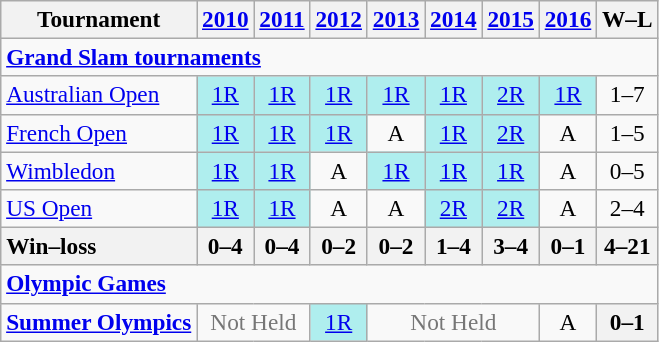<table class=wikitable style=text-align:center;font-size:97%>
<tr>
<th>Tournament</th>
<th><a href='#'>2010</a></th>
<th><a href='#'>2011</a></th>
<th><a href='#'>2012</a></th>
<th><a href='#'>2013</a></th>
<th><a href='#'>2014</a></th>
<th><a href='#'>2015</a></th>
<th><a href='#'>2016</a></th>
<th>W–L</th>
</tr>
<tr>
<td colspan="9" style="text-align:left;"><strong><a href='#'>Grand Slam tournaments</a></strong></td>
</tr>
<tr>
<td align=left><a href='#'>Australian Open</a></td>
<td bgcolor=afeeee><a href='#'>1R</a></td>
<td bgcolor=afeeee><a href='#'>1R</a></td>
<td bgcolor=afeeee><a href='#'>1R</a></td>
<td bgcolor=afeeee><a href='#'>1R</a></td>
<td bgcolor=afeeee><a href='#'>1R</a></td>
<td bgcolor=afeeee><a href='#'>2R</a></td>
<td bgcolor=afeeee><a href='#'>1R</a></td>
<td>1–7</td>
</tr>
<tr>
<td align=left><a href='#'>French Open</a></td>
<td bgcolor=afeeee><a href='#'>1R</a></td>
<td bgcolor=afeeee><a href='#'>1R</a></td>
<td bgcolor=afeeee><a href='#'>1R</a></td>
<td>A</td>
<td bgcolor=afeeee><a href='#'>1R</a></td>
<td bgcolor=afeeee><a href='#'>2R</a></td>
<td>A</td>
<td>1–5</td>
</tr>
<tr>
<td align=left><a href='#'>Wimbledon</a></td>
<td bgcolor=afeeee><a href='#'>1R</a></td>
<td bgcolor=afeeee><a href='#'>1R</a></td>
<td>A</td>
<td bgcolor=afeeee><a href='#'>1R</a></td>
<td bgcolor=afeeee><a href='#'>1R</a></td>
<td bgcolor=afeeee><a href='#'>1R</a></td>
<td>A</td>
<td>0–5</td>
</tr>
<tr>
<td align=left><a href='#'>US Open</a></td>
<td bgcolor=afeeee><a href='#'>1R</a></td>
<td bgcolor=afeeee><a href='#'>1R</a></td>
<td>A</td>
<td>A</td>
<td bgcolor=afeeee><a href='#'>2R</a></td>
<td bgcolor=afeeee><a href='#'>2R</a></td>
<td>A</td>
<td>2–4</td>
</tr>
<tr>
<th style=text-align:left>Win–loss</th>
<th>0–4</th>
<th>0–4</th>
<th>0–2</th>
<th>0–2</th>
<th>1–4</th>
<th>3–4</th>
<th>0–1</th>
<th>4–21</th>
</tr>
<tr>
<td colspan="9" style="text-align:left;"><strong><a href='#'>Olympic Games</a></strong></td>
</tr>
<tr>
<td align=left><strong><a href='#'>Summer Olympics</a></strong></td>
<td colspan=2 style=color:#767676>Not Held</td>
<td bgcolor=afeeee><a href='#'>1R</a></td>
<td colspan=3 style=color:#767676>Not Held</td>
<td>A</td>
<th>0–1</th>
</tr>
</table>
